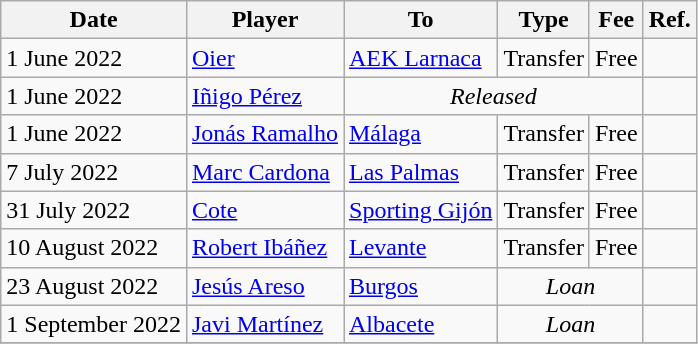<table class="wikitable">
<tr>
<th>Date</th>
<th>Player</th>
<th>To</th>
<th>Type</th>
<th>Fee</th>
<th>Ref.</th>
</tr>
<tr>
<td>1 June 2022</td>
<td> <a href='#'>Oier</a></td>
<td> <a href='#'>AEK Larnaca</a></td>
<td align=center>Transfer</td>
<td align=center>Free</td>
<td align=center></td>
</tr>
<tr>
<td>1 June 2022</td>
<td> <a href='#'>Iñigo Pérez</a></td>
<td colspan=3 align=center><em>Released</em></td>
<td align=center></td>
</tr>
<tr>
<td>1 June 2022</td>
<td> <a href='#'>Jonás Ramalho</a></td>
<td><a href='#'>Málaga</a></td>
<td align=center>Transfer</td>
<td align=center>Free</td>
<td align=center></td>
</tr>
<tr>
<td>7 July 2022</td>
<td> <a href='#'>Marc Cardona</a></td>
<td><a href='#'>Las Palmas</a></td>
<td align=center>Transfer</td>
<td align=center>Free</td>
<td align=center></td>
</tr>
<tr>
<td>31 July 2022</td>
<td> <a href='#'>Cote</a></td>
<td><a href='#'>Sporting Gijón</a></td>
<td align=center>Transfer</td>
<td align=center>Free</td>
<td align=center></td>
</tr>
<tr>
<td>10 August 2022</td>
<td> <a href='#'>Robert Ibáñez</a></td>
<td><a href='#'>Levante</a></td>
<td align=center>Transfer</td>
<td align=center>Free</td>
<td align=center></td>
</tr>
<tr>
<td>23 August 2022</td>
<td> <a href='#'>Jesús Areso</a></td>
<td><a href='#'>Burgos</a></td>
<td colspan=2 align=center><em>Loan</em></td>
<td align=center></td>
</tr>
<tr>
<td>1 September 2022</td>
<td> <a href='#'>Javi Martínez</a></td>
<td><a href='#'>Albacete</a></td>
<td colspan=2 align=center><em>Loan</em></td>
<td align=center></td>
</tr>
<tr>
</tr>
</table>
